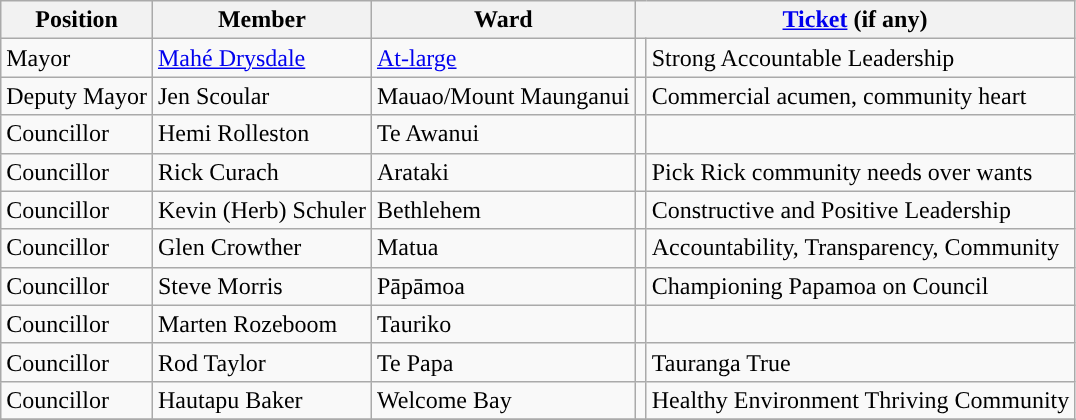<table class="wikitable">
<tr>
<th>Position</th>
<th>Member</th>
<th>Ward</th>
<th colspan="2"><a href='#'>Ticket</a> (if any)</th>
</tr>
<tr>
<td>Mayor</td>
<td><a href='#'>Mahé Drysdale</a></td>
<td><a href='#'>At-large</a></td>
<td></td>
<td>Strong Accountable Leadership</td>
</tr>
<tr>
<td>Deputy Mayor</td>
<td>Jen Scoular</td>
<td>Mauao/Mount Maunganui</td>
<td></td>
<td>Commercial acumen, community heart</td>
</tr>
<tr>
<td>Councillor</td>
<td>Hemi Rolleston</td>
<td>Te Awanui</td>
<td></td>
<td></td>
</tr>
<tr>
<td>Councillor</td>
<td>Rick Curach</td>
<td>Arataki</td>
<td></td>
<td>Pick Rick community needs over wants</td>
</tr>
<tr>
<td>Councillor</td>
<td>Kevin (Herb) Schuler</td>
<td>Bethlehem</td>
<td></td>
<td>Constructive and Positive Leadership</td>
</tr>
<tr>
<td>Councillor</td>
<td>Glen Crowther</td>
<td>Matua</td>
<td></td>
<td>Accountability, Transparency, Community</td>
</tr>
<tr>
<td>Councillor</td>
<td>Steve Morris</td>
<td>Pāpāmoa</td>
<td></td>
<td>Championing Papamoa on Council</td>
</tr>
<tr>
<td>Councillor</td>
<td>Marten Rozeboom</td>
<td>Tauriko</td>
<td></td>
<td></td>
</tr>
<tr>
<td>Councillor</td>
<td>Rod Taylor</td>
<td>Te Papa</td>
<td></td>
<td>Tauranga True</td>
</tr>
<tr>
<td>Councillor</td>
<td>Hautapu Baker</td>
<td>Welcome Bay</td>
<td></td>
<td>Healthy Environment Thriving Community</td>
</tr>
<tr>
</tr>
</table>
